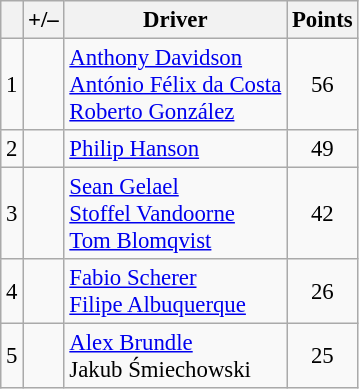<table class="wikitable" style="font-size: 95%;">
<tr>
<th scope="col"></th>
<th scope="col">+/–</th>
<th scope="col">Driver</th>
<th scope="col">Points</th>
</tr>
<tr>
<td align="center">1</td>
<td align="left"></td>
<td> <a href='#'>Anthony Davidson</a><br> <a href='#'>António Félix da Costa</a><br> <a href='#'>Roberto González</a></td>
<td align="center">56</td>
</tr>
<tr>
<td align="center">2</td>
<td align="left"></td>
<td> <a href='#'>Philip Hanson</a></td>
<td align="center">49</td>
</tr>
<tr>
<td align="center">3</td>
<td align="left"></td>
<td> <a href='#'>Sean Gelael</a><br> <a href='#'>Stoffel Vandoorne</a><br> <a href='#'>Tom Blomqvist</a></td>
<td align="center">42</td>
</tr>
<tr>
<td align="center">4</td>
<td align="left"></td>
<td> <a href='#'>Fabio Scherer</a><br> <a href='#'>Filipe Albuquerque</a></td>
<td align="center">26</td>
</tr>
<tr>
<td align="center">5</td>
<td align="left"></td>
<td> <a href='#'>Alex Brundle</a><br> Jakub Śmiechowski</td>
<td align="center">25</td>
</tr>
</table>
